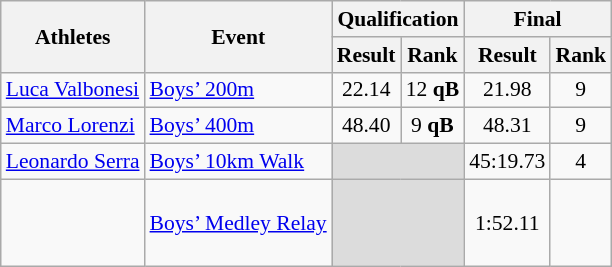<table class="wikitable" border="1" style="font-size:90%">
<tr>
<th rowspan=2>Athletes</th>
<th rowspan=2>Event</th>
<th colspan=2>Qualification</th>
<th colspan=2>Final</th>
</tr>
<tr>
<th>Result</th>
<th>Rank</th>
<th>Result</th>
<th>Rank</th>
</tr>
<tr>
<td><a href='#'>Luca Valbonesi</a></td>
<td><a href='#'>Boys’ 200m</a></td>
<td align=center>22.14</td>
<td align=center>12 <strong>qB</strong></td>
<td align=center>21.98</td>
<td align=center>9</td>
</tr>
<tr>
<td><a href='#'>Marco Lorenzi</a></td>
<td><a href='#'>Boys’ 400m</a></td>
<td align=center>48.40</td>
<td align=center>9 <strong>qB</strong></td>
<td align=center>48.31</td>
<td align=center>9</td>
</tr>
<tr>
<td><a href='#'>Leonardo Serra</a></td>
<td><a href='#'>Boys’ 10km Walk</a></td>
<td colspan=2 bgcolor=#DCDCDC></td>
<td align=center>45:19.73</td>
<td align=center>4</td>
</tr>
<tr>
<td><br><br><br></td>
<td><a href='#'>Boys’ Medley Relay</a></td>
<td colspan=2 bgcolor=#DCDCDC></td>
<td align=center>1:52.11</td>
<td align=center></td>
</tr>
</table>
